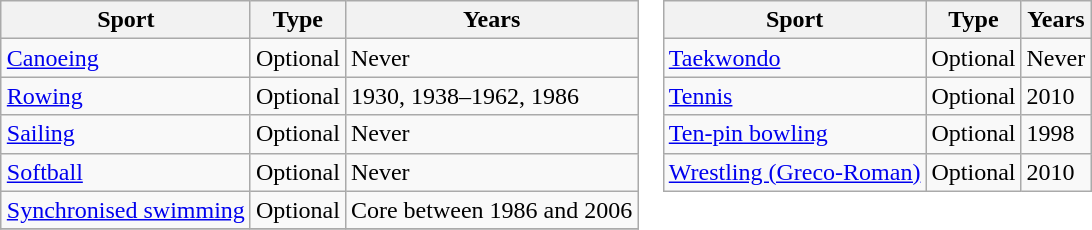<table cellspacing="0" cellpadding="0" style="margin:1em auto;">
<tr>
<td valign="top"><br><table class="wikitable sortable">
<tr>
<th>Sport</th>
<th>Type</th>
<th>Years</th>
</tr>
<tr>
<td><a href='#'>Canoeing</a></td>
<td>Optional</td>
<td>Never</td>
</tr>
<tr>
<td><a href='#'>Rowing</a></td>
<td>Optional</td>
<td>1930, 1938–1962, 1986</td>
</tr>
<tr>
<td><a href='#'>Sailing</a></td>
<td>Optional</td>
<td>Never</td>
</tr>
<tr>
<td><a href='#'>Softball</a></td>
<td>Optional</td>
<td>Never</td>
</tr>
<tr>
<td><a href='#'>Synchronised swimming</a></td>
<td>Optional</td>
<td>Core between 1986 and 2006</td>
</tr>
<tr>
</tr>
</table>
</td>
<td valign="top"><br><table class="wikitable sortable">
<tr>
<th>Sport</th>
<th>Type</th>
<th>Years</th>
</tr>
<tr>
<td><a href='#'>Taekwondo</a></td>
<td>Optional</td>
<td>Never</td>
</tr>
<tr>
<td><a href='#'>Tennis</a></td>
<td>Optional</td>
<td>2010</td>
</tr>
<tr>
<td><a href='#'>Ten-pin bowling</a></td>
<td>Optional</td>
<td>1998</td>
</tr>
<tr>
<td><a href='#'>Wrestling (Greco-Roman)</a></td>
<td>Optional</td>
<td>2010</td>
</tr>
</table>
</td>
</tr>
</table>
